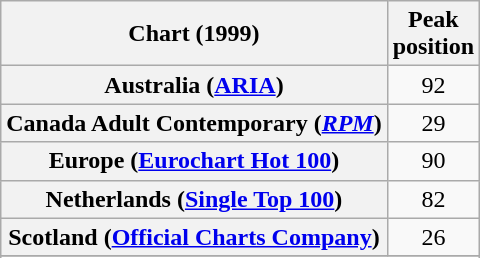<table class="wikitable sortable plainrowheaders">
<tr>
<th align="center">Chart (1999)</th>
<th align="center">Peak<br>position</th>
</tr>
<tr>
<th scope="row">Australia (<a href='#'>ARIA</a>)</th>
<td align="center">92</td>
</tr>
<tr>
<th scope="row">Canada Adult Contemporary (<a href='#'><em>RPM</em></a>)</th>
<td align="center">29</td>
</tr>
<tr>
<th scope="row">Europe (<a href='#'>Eurochart Hot 100</a>)</th>
<td align="center">90</td>
</tr>
<tr>
<th scope="row">Netherlands (<a href='#'>Single Top 100</a>)</th>
<td align="center">82</td>
</tr>
<tr>
<th scope="row">Scotland (<a href='#'>Official Charts Company</a>)</th>
<td align="center">26</td>
</tr>
<tr>
</tr>
<tr>
</tr>
</table>
